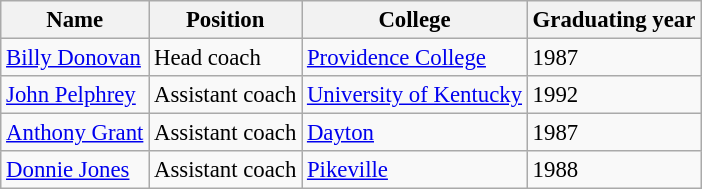<table class="wikitable" style="font-size: 95%;">
<tr>
<th>Name</th>
<th>Position</th>
<th>College</th>
<th>Graduating year</th>
</tr>
<tr>
<td><a href='#'>Billy Donovan</a></td>
<td>Head coach</td>
<td><a href='#'>Providence College</a></td>
<td>1987</td>
</tr>
<tr>
<td><a href='#'>John Pelphrey</a></td>
<td>Assistant coach</td>
<td><a href='#'>University of Kentucky</a></td>
<td>1992</td>
</tr>
<tr>
<td><a href='#'>Anthony Grant</a></td>
<td>Assistant coach</td>
<td><a href='#'>Dayton</a></td>
<td>1987</td>
</tr>
<tr>
<td><a href='#'>Donnie Jones</a></td>
<td>Assistant coach</td>
<td><a href='#'>Pikeville</a></td>
<td>1988</td>
</tr>
</table>
